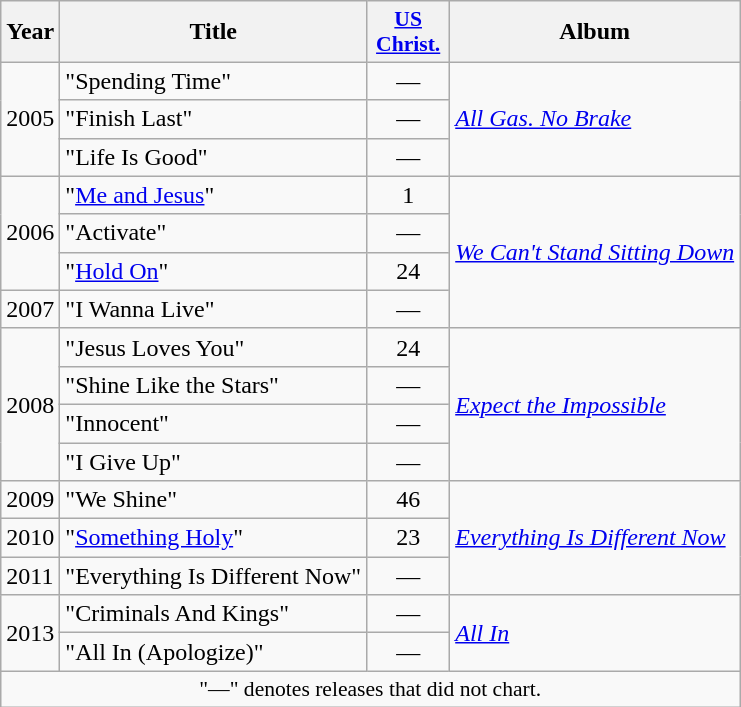<table class="wikitable">
<tr>
<th>Year</th>
<th>Title</th>
<th style="font-size:90%;"><a href='#'>US Christ.</a><br></th>
<th>Album</th>
</tr>
<tr>
<td rowspan="3">2005</td>
<td>"Spending Time"</td>
<td style="width:3em;text-align:center">—</td>
<td rowspan="3"><em><a href='#'>All Gas. No Brake</a></em></td>
</tr>
<tr>
<td>"Finish Last"</td>
<td style="text-align:center">—</td>
</tr>
<tr>
<td>"Life Is Good"</td>
<td style="text-align:center">—</td>
</tr>
<tr>
<td rowspan="3">2006</td>
<td>"<a href='#'>Me and Jesus</a>"</td>
<td style="text-align:center">1</td>
<td rowspan="4"><em><a href='#'>We Can't Stand Sitting Down</a></em></td>
</tr>
<tr>
<td>"Activate"</td>
<td style="text-align:center">—</td>
</tr>
<tr>
<td>"<a href='#'>Hold On</a>"</td>
<td style="text-align:center">24</td>
</tr>
<tr>
<td>2007</td>
<td>"I Wanna Live"</td>
<td style="text-align:center">—</td>
</tr>
<tr>
<td rowspan="4">2008</td>
<td>"Jesus Loves You"</td>
<td style="text-align:center">24</td>
<td rowspan="4"><em><a href='#'>Expect the Impossible</a></em></td>
</tr>
<tr>
<td>"Shine Like the Stars"</td>
<td style="text-align:center">—</td>
</tr>
<tr>
<td>"Innocent"</td>
<td style="text-align:center">—</td>
</tr>
<tr>
<td>"I Give Up"</td>
<td style="text-align:center">—</td>
</tr>
<tr>
<td>2009</td>
<td style="text-align:left">"We Shine"</td>
<td style="text-align:center">46</td>
<td rowspan="3"><em><a href='#'>Everything Is Different Now</a></em></td>
</tr>
<tr>
<td>2010</td>
<td>"<a href='#'>Something Holy</a>"</td>
<td style="text-align:center">23</td>
</tr>
<tr>
<td>2011</td>
<td>"Everything Is Different Now"</td>
<td style="text-align:center">—</td>
</tr>
<tr>
<td rowspan="2">2013</td>
<td style="text-align:left">"Criminals And Kings"</td>
<td style="text-align:center">—</td>
<td rowspan="2"><em><a href='#'>All In</a></em></td>
</tr>
<tr>
<td>"All In (Apologize)"</td>
<td style="text-align:center">—</td>
</tr>
<tr>
<td colspan="11" style="font-size:90%;text-align:center">"—" denotes releases that did not chart.</td>
</tr>
</table>
